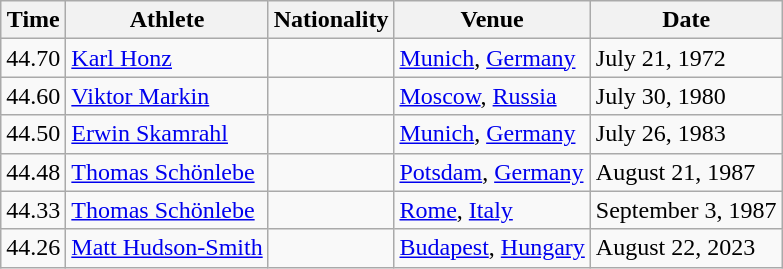<table class="wikitable" border="1">
<tr>
<th>Time</th>
<th>Athlete</th>
<th>Nationality</th>
<th>Venue</th>
<th>Date</th>
</tr>
<tr>
<td>44.70</td>
<td><a href='#'>Karl Honz</a></td>
<td></td>
<td><a href='#'>Munich</a>, <a href='#'>Germany</a></td>
<td>July 21, 1972</td>
</tr>
<tr>
<td>44.60</td>
<td><a href='#'>Viktor Markin</a></td>
<td></td>
<td><a href='#'>Moscow</a>, <a href='#'>Russia</a></td>
<td>July 30, 1980</td>
</tr>
<tr>
<td>44.50</td>
<td><a href='#'>Erwin Skamrahl</a></td>
<td></td>
<td><a href='#'>Munich</a>, <a href='#'>Germany</a></td>
<td>July 26, 1983</td>
</tr>
<tr>
<td>44.48</td>
<td><a href='#'>Thomas Schönlebe</a></td>
<td></td>
<td><a href='#'>Potsdam</a>, <a href='#'>Germany</a></td>
<td>August 21, 1987</td>
</tr>
<tr>
<td>44.33</td>
<td><a href='#'>Thomas Schönlebe</a></td>
<td></td>
<td><a href='#'>Rome</a>, <a href='#'>Italy</a></td>
<td>September 3, 1987</td>
</tr>
<tr>
<td>44.26</td>
<td><a href='#'>Matt Hudson-Smith</a></td>
<td></td>
<td><a href='#'>Budapest</a>, <a href='#'>Hungary</a></td>
<td>August 22, 2023</td>
</tr>
</table>
